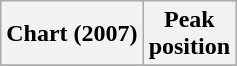<table class="wikitable sortable plainrowheaders" style="text-align:center">
<tr>
<th scope="col">Chart (2007)</th>
<th scope="col">Peak<br> position</th>
</tr>
<tr>
</tr>
</table>
